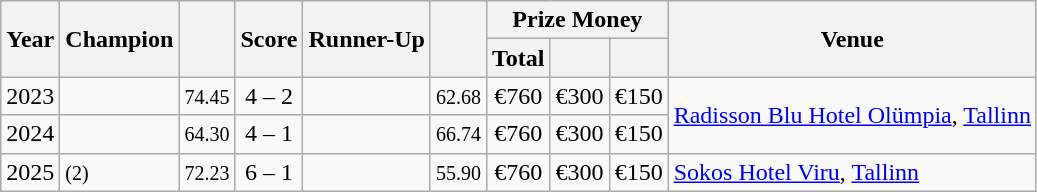<table class="wikitable sortable">
<tr>
<th rowspan=2>Year</th>
<th rowspan=2>Champion</th>
<th rowspan=2></th>
<th rowspan=2>Score</th>
<th rowspan=2>Runner-Up</th>
<th rowspan=2></th>
<th colspan=3>Prize Money</th>
<th rowspan=2>Venue</th>
</tr>
<tr>
<th>Total</th>
<th></th>
<th></th>
</tr>
<tr>
<td>2023</td>
<td></td>
<td align=center><small><span>74.45</span></small></td>
<td align=center>4 – 2</td>
<td></td>
<td align=center><small><span>62.68</span></small></td>
<td align=center>€760</td>
<td align=center>€300</td>
<td align=center>€150</td>
<td rowspan=2><a href='#'>Radisson Blu Hotel Olümpia</a>, <a href='#'>Tallinn</a></td>
</tr>
<tr>
<td>2024</td>
<td></td>
<td align=center><small><span>64.30</span></small></td>
<td align=center>4 – 1</td>
<td></td>
<td align=center><small><span>66.74</span></small></td>
<td align=center>€760</td>
<td align=center>€300</td>
<td align=center>€150</td>
</tr>
<tr>
<td>2025</td>
<td> <small>(2)</small></td>
<td align=center><small><span>72.23</span></small></td>
<td align=center>6 – 1</td>
<td></td>
<td align=center><small><span>55.90</span></small></td>
<td align=center>€760</td>
<td align=center>€300</td>
<td align=center>€150</td>
<td><a href='#'>Sokos Hotel Viru</a>, <a href='#'>Tallinn</a></td>
</tr>
</table>
